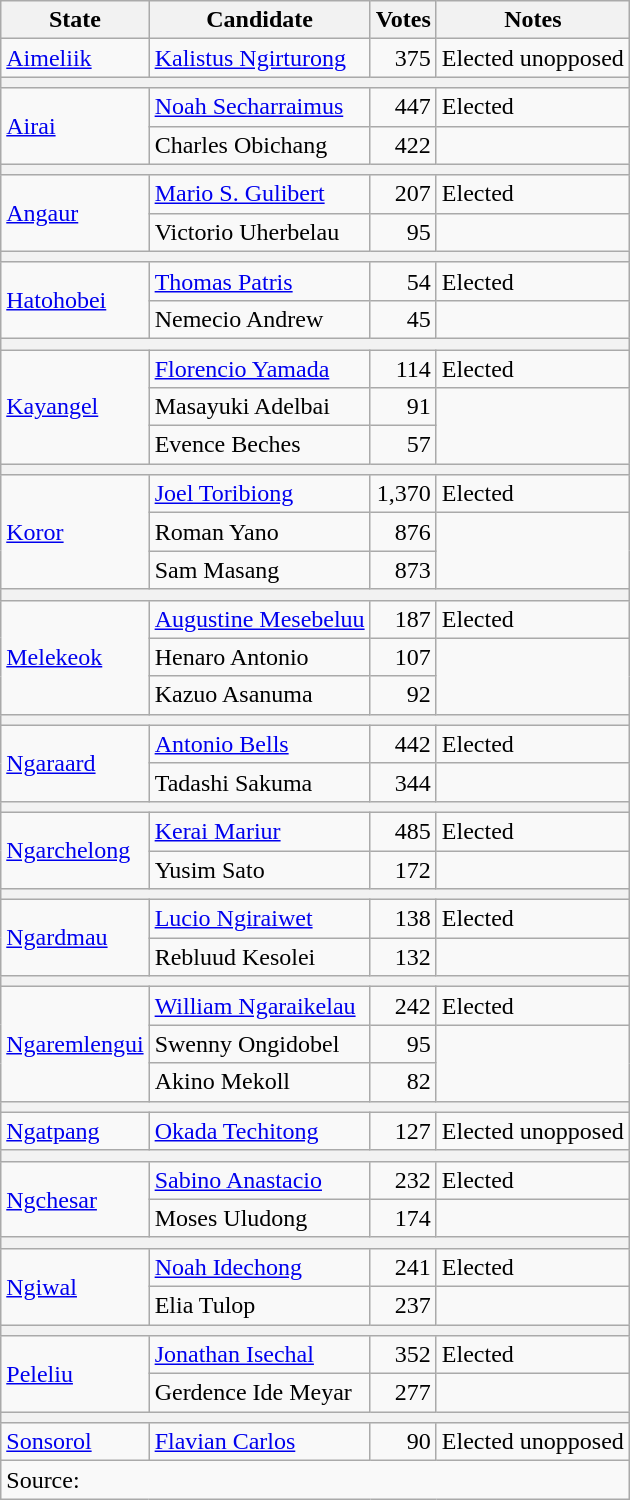<table class="wikitable">
<tr>
<th>State</th>
<th>Candidate</th>
<th>Votes</th>
<th>Notes</th>
</tr>
<tr>
<td><a href='#'>Aimeliik</a></td>
<td><a href='#'>Kalistus Ngirturong</a></td>
<td align=right>375</td>
<td>Elected unopposed</td>
</tr>
<tr>
<th colspan=4></th>
</tr>
<tr>
<td rowspan=2><a href='#'>Airai</a></td>
<td><a href='#'>Noah Secharraimus</a></td>
<td align=right>447</td>
<td>Elected</td>
</tr>
<tr>
<td>Charles Obichang</td>
<td align=right>422</td>
</tr>
<tr>
<th colspan=4></th>
</tr>
<tr>
<td rowspan=2><a href='#'>Angaur</a></td>
<td><a href='#'>Mario S. Gulibert</a></td>
<td align=right>207</td>
<td>Elected</td>
</tr>
<tr>
<td>Victorio Uherbelau</td>
<td align=right>95</td>
</tr>
<tr>
<th colspan=4></th>
</tr>
<tr>
<td rowspan=2><a href='#'>Hatohobei</a></td>
<td><a href='#'>Thomas Patris</a></td>
<td align=right>54</td>
<td>Elected</td>
</tr>
<tr>
<td>Nemecio Andrew</td>
<td align=right>45</td>
</tr>
<tr>
<th colspan=4></th>
</tr>
<tr>
<td rowspan=3><a href='#'>Kayangel</a></td>
<td><a href='#'>Florencio Yamada</a></td>
<td align=right>114</td>
<td>Elected</td>
</tr>
<tr>
<td>Masayuki Adelbai</td>
<td align=right>91</td>
</tr>
<tr>
<td>Evence Beches</td>
<td align=right>57</td>
</tr>
<tr>
<th colspan=4></th>
</tr>
<tr>
<td rowspan=3><a href='#'>Koror</a></td>
<td><a href='#'>Joel Toribiong</a></td>
<td align=right>1,370</td>
<td>Elected</td>
</tr>
<tr>
<td>Roman Yano</td>
<td align=right>876</td>
</tr>
<tr>
<td>Sam Masang</td>
<td align=right>873</td>
</tr>
<tr>
<th colspan=4></th>
</tr>
<tr>
<td rowspan=3><a href='#'>Melekeok</a></td>
<td><a href='#'>Augustine Mesebeluu</a></td>
<td align=right>187</td>
<td>Elected</td>
</tr>
<tr>
<td>Henaro Antonio</td>
<td align=right>107</td>
</tr>
<tr>
<td>Kazuo Asanuma</td>
<td align=right>92</td>
</tr>
<tr>
<th colspan=4></th>
</tr>
<tr>
<td rowspan=2><a href='#'>Ngaraard</a></td>
<td><a href='#'>Antonio Bells</a></td>
<td align=right>442</td>
<td>Elected</td>
</tr>
<tr>
<td>Tadashi Sakuma</td>
<td align=right>344</td>
</tr>
<tr>
<th colspan=4></th>
</tr>
<tr>
<td rowspan=2><a href='#'>Ngarchelong</a></td>
<td><a href='#'>Kerai Mariur</a></td>
<td align=right>485</td>
<td>Elected</td>
</tr>
<tr>
<td>Yusim Sato</td>
<td align=right>172</td>
</tr>
<tr>
<th colspan=4></th>
</tr>
<tr>
<td rowspan=2><a href='#'>Ngardmau</a></td>
<td><a href='#'>Lucio Ngiraiwet</a></td>
<td align=right>138</td>
<td>Elected</td>
</tr>
<tr>
<td>Rebluud Kesolei</td>
<td align=right>132</td>
</tr>
<tr>
<th colspan=4></th>
</tr>
<tr>
<td rowspan=3><a href='#'>Ngaremlengui</a></td>
<td><a href='#'>William Ngaraikelau</a></td>
<td align=right>242</td>
<td>Elected</td>
</tr>
<tr>
<td>Swenny Ongidobel</td>
<td align=right>95</td>
</tr>
<tr>
<td>Akino Mekoll</td>
<td align=right>82</td>
</tr>
<tr>
<th colspan=4></th>
</tr>
<tr>
<td><a href='#'>Ngatpang</a></td>
<td><a href='#'>Okada Techitong</a></td>
<td align=right>127</td>
<td>Elected unopposed</td>
</tr>
<tr>
<th colspan=4></th>
</tr>
<tr>
<td rowspan=2><a href='#'>Ngchesar</a></td>
<td><a href='#'>Sabino Anastacio</a></td>
<td align=right>232</td>
<td>Elected</td>
</tr>
<tr>
<td>Moses Uludong</td>
<td align=right>174</td>
</tr>
<tr>
<th colspan=4></th>
</tr>
<tr>
<td rowspan=2><a href='#'>Ngiwal</a></td>
<td><a href='#'>Noah Idechong</a></td>
<td align=right>241</td>
<td>Elected</td>
</tr>
<tr>
<td>Elia Tulop</td>
<td align=right>237</td>
</tr>
<tr>
<th colspan=4></th>
</tr>
<tr>
<td rowspan=2><a href='#'>Peleliu</a></td>
<td><a href='#'>Jonathan Isechal</a></td>
<td align=right>352</td>
<td>Elected</td>
</tr>
<tr>
<td>Gerdence Ide Meyar</td>
<td align=right>277</td>
</tr>
<tr>
<th colspan=4></th>
</tr>
<tr>
<td><a href='#'>Sonsorol</a></td>
<td><a href='#'>Flavian Carlos</a></td>
<td align=right>90</td>
<td>Elected unopposed</td>
</tr>
<tr>
<td colspan=4>Source: </td>
</tr>
</table>
